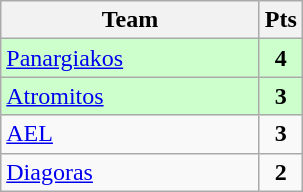<table class="wikitable" style="text-align: center;">
<tr>
<th width=165>Team</th>
<th width=20>Pts</th>
</tr>
<tr bgcolor="#ccffcc">
<td align=left><a href='#'>Panargiakos</a></td>
<td><strong>4</strong></td>
</tr>
<tr bgcolor="#ccffcc">
<td align=left><a href='#'>Atromitos</a></td>
<td><strong>3</strong></td>
</tr>
<tr>
<td align=left><a href='#'>AEL</a></td>
<td><strong>3</strong></td>
</tr>
<tr>
<td align=left><a href='#'>Diagoras</a></td>
<td><strong>2</strong></td>
</tr>
</table>
